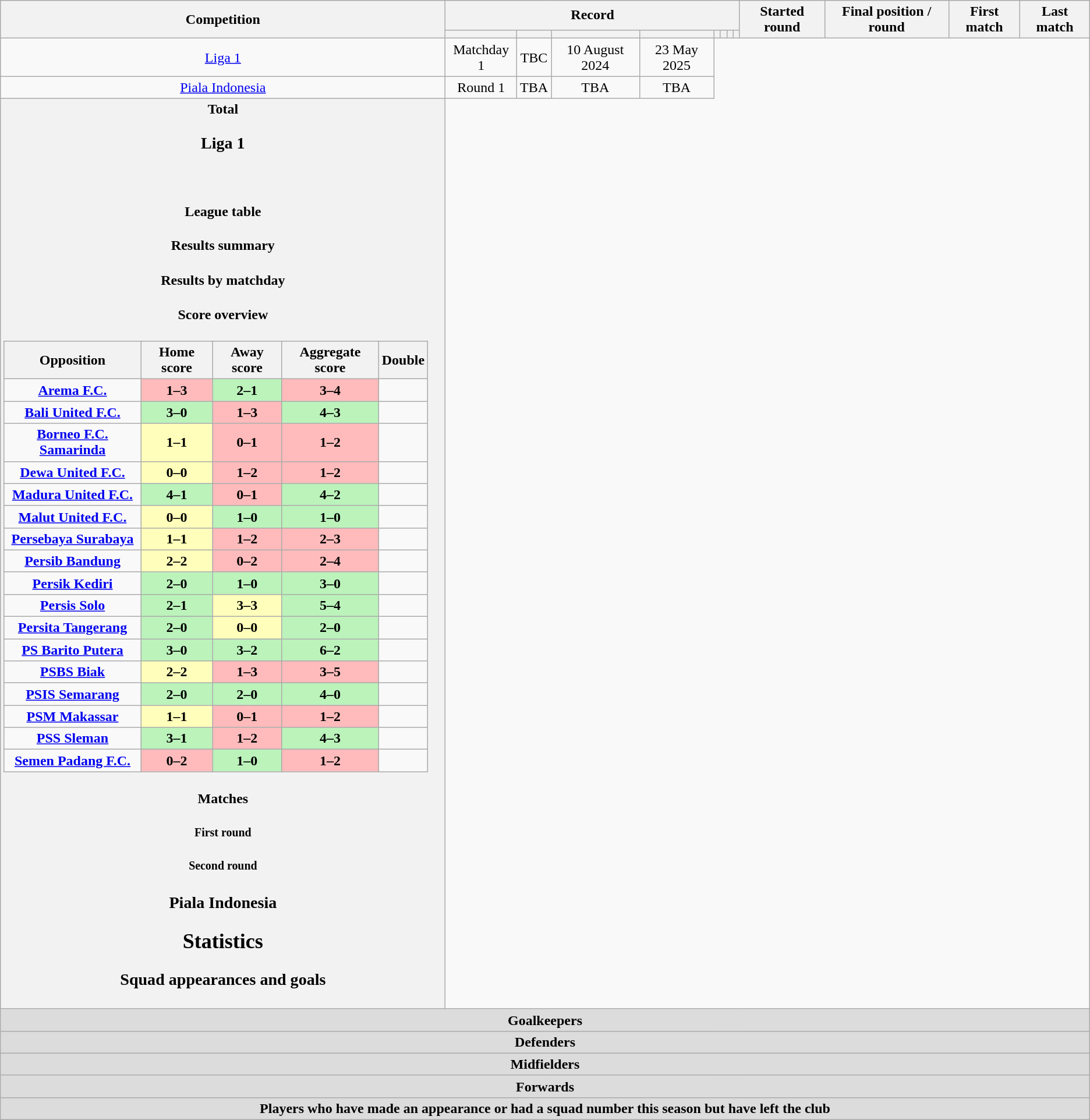<table class="wikitable" style="text-align: center">
<tr>
<th rowspan=2>Competition</th>
<th colspan=8>Record</th>
<th rowspan=2>Started round</th>
<th rowspan=2>Final position / round</th>
<th rowspan=2>First match</th>
<th rowspan=2>Last match</th>
</tr>
<tr>
<th></th>
<th></th>
<th></th>
<th></th>
<th></th>
<th></th>
<th></th>
<th></th>
</tr>
<tr>
<td><a href='#'>Liga 1</a><br></td>
<td>Matchday 1</td>
<td>TBC</td>
<td>10 August 2024</td>
<td>23 May 2025</td>
</tr>
<tr>
<td><a href='#'>Piala Indonesia</a><br></td>
<td>Round 1</td>
<td>TBA</td>
<td>TBA</td>
<td>TBA</td>
</tr>
<tr>
<th>Total<br>
<h3>Liga 1</h3><br><h4>League table</h4><h4>Results summary</h4>
<h4>Results by matchday</h4><h4>Score overview</h4>

<table class="wikitable" style="text-align: center;">
<tr>
<th>Opposition</th>
<th>Home score</th>
<th>Away score</th>
<th>Aggregate score</th>
<th>Double</th>
</tr>
<tr>
<td><a href='#'>Arema F.C.</a></td>
<td style="background:#FFBBBB">1–3</td>
<td style="background:#BBF3BB">2–1</td>
<td style="background:#FFBBBB">3–4</td>
<td></td>
</tr>
<tr>
<td><a href='#'>Bali United F.C.</a></td>
<td style="background:#BBF3BB">3–0</td>
<td style="background:#FFBBBB">1–3</td>
<td style="background:#BBF3BB">4–3</td>
<td></td>
</tr>
<tr>
<td><a href='#'>Borneo F.C. Samarinda</a></td>
<td style="background:#FFFFBB">1–1</td>
<td style="background:#FFBBBB">0–1</td>
<td style="background:#FFBBBB">1–2</td>
<td></td>
</tr>
<tr>
<td><a href='#'>Dewa United F.C.</a></td>
<td style="background:#FFFFBB">0–0</td>
<td style="background:#FFBBBB">1–2</td>
<td style="background:#FFBBBB">1–2</td>
<td></td>
</tr>
<tr>
<td><a href='#'>Madura United F.C.</a></td>
<td style="background:#BBF3BB">4–1</td>
<td style="background:#FFBBBB">0–1</td>
<td style="background:#BBF3BB">4–2</td>
<td></td>
</tr>
<tr>
<td><a href='#'>Malut United F.C.</a></td>
<td style="background:#FFFFBB">0–0</td>
<td style="background:#BBF3BB">1–0</td>
<td style="background:#BBF3BB">1–0</td>
<td></td>
</tr>
<tr>
<td><a href='#'>Persebaya Surabaya</a></td>
<td style="background:#FFFFBB">1–1</td>
<td style="background:#FFBBBB">1–2</td>
<td style="background:#FFBBBB">2–3</td>
<td></td>
</tr>
<tr>
<td><a href='#'>Persib Bandung</a></td>
<td style="background:#FFFFBB">2–2</td>
<td style="background:#FFBBBB">0–2</td>
<td style="background:#FFBBBB">2–4</td>
<td></td>
</tr>
<tr>
<td><a href='#'>Persik Kediri</a></td>
<td style="background:#BBF3BB">2–0</td>
<td style="background:#BBF3BB">1–0</td>
<td style="background:#BBF3BB">3–0</td>
<td></td>
</tr>
<tr>
<td><a href='#'>Persis Solo</a></td>
<td style="background:#BBF3BB">2–1</td>
<td style="background:#FFFFBB">3–3</td>
<td style="background:#BBF3BB">5–4</td>
<td></td>
</tr>
<tr>
<td><a href='#'>Persita Tangerang</a></td>
<td style="background:#BBF3BB">2–0</td>
<td style="background:#FFFFBB">0–0</td>
<td style="background:#BBF3BB">2–0</td>
<td></td>
</tr>
<tr>
<td><a href='#'>PS Barito Putera</a></td>
<td style="background:#BBF3BB">3–0</td>
<td style="background:#BBF3BB">3–2</td>
<td style="background:#BBF3BB">6–2</td>
<td></td>
</tr>
<tr>
<td><a href='#'>PSBS Biak</a></td>
<td style="background:#FFFFBB">2–2</td>
<td style="background:#FFBBBB">1–3</td>
<td style="background:#FFBBBB">3–5</td>
<td></td>
</tr>
<tr>
<td><a href='#'>PSIS Semarang</a></td>
<td style="background:#BBF3BB">2–0</td>
<td style="background:#BBF3BB">2–0</td>
<td style="background:#BBF3BB">4–0</td>
<td></td>
</tr>
<tr>
<td><a href='#'>PSM Makassar</a></td>
<td style="background:#FFFFBB">1–1</td>
<td style="background:#FFBBBB">0–1</td>
<td style="background:#FFBBBB">1–2</td>
<td></td>
</tr>
<tr>
<td><a href='#'>PSS Sleman</a></td>
<td style="background:#BBF3BB">3–1</td>
<td style="background:#FFBBBB">1–2</td>
<td style="background:#BBF3BB">4–3</td>
<td></td>
</tr>
<tr>
<td><a href='#'>Semen Padang F.C.</a></td>
<td style="background:#FFBBBB">0–2</td>
<td style="background:#BBF3BB">1–0</td>
<td style="background:#FFBBBB">1–2</td>
<td></td>
</tr>
</table>
<h4>Matches</h4>

<h5>First round</h5>















<h5>Second round</h5>















<h3>Piala Indonesia</h3><h2>Statistics</h2><h3>Squad appearances and goals</h3></th>
</tr>
<tr>
<th colspan=14 style=background:#dcdcdc; text-align:center>Goalkeepers<br>


</th>
</tr>
<tr>
<th colspan=14 style=background:#dcdcdc; text-align:center>Defenders<br>









</th>
</tr>
<tr>
<th colspan=14 style=background:#dcdcdc; text-align:center>Midfielders<br>








</th>
</tr>
<tr>
<th colspan=14 style=background:#dcdcdc; text-align:center>Forwards<br>



</th>
</tr>
<tr>
<th colspan=14 style=background:#dcdcdc; text-align:center>Players who have made an appearance or had a squad number this season but have left the club<br>
</th>
</tr>
</table>
